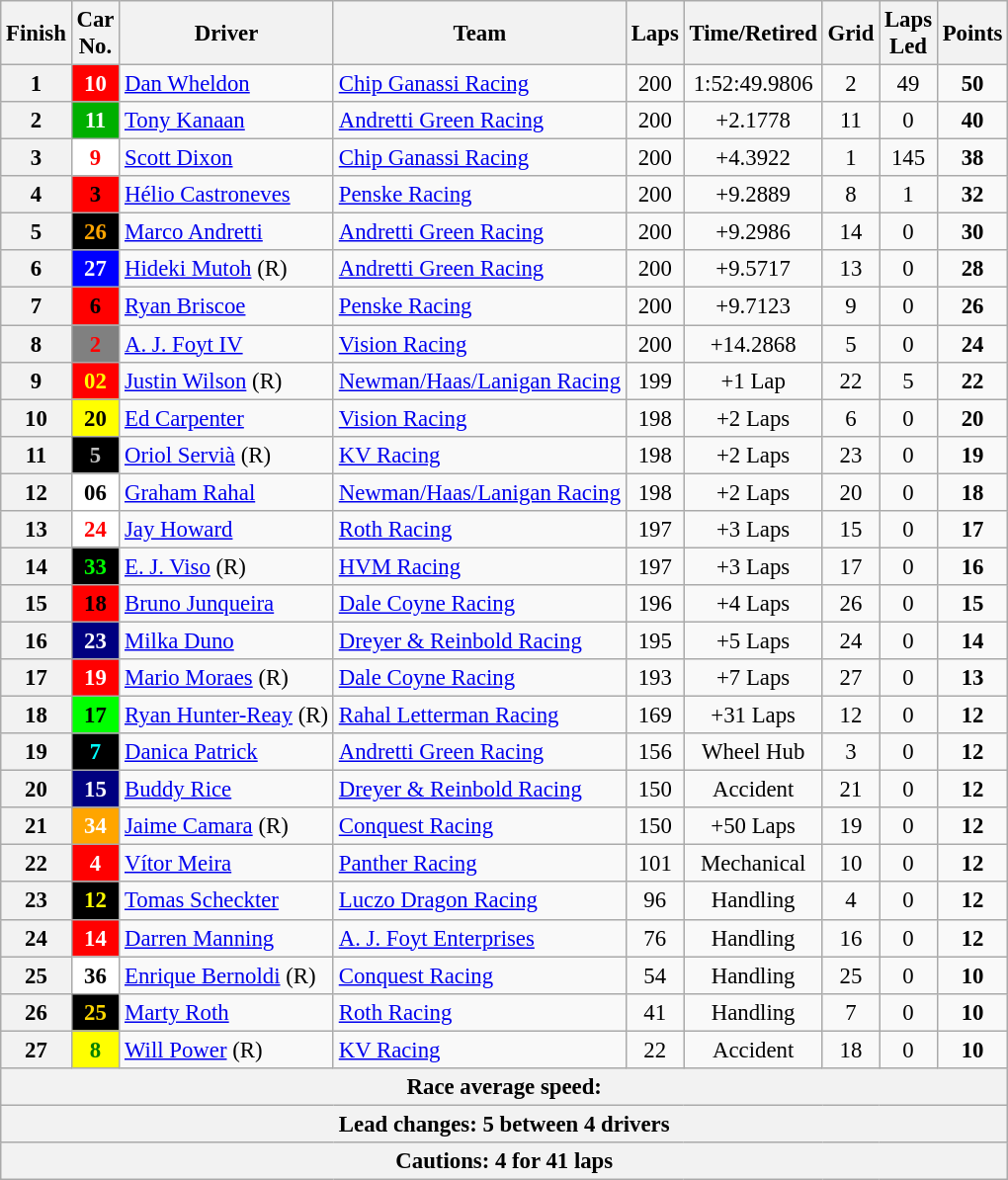<table class="wikitable" style="font-size:95%;">
<tr>
<th>Finish</th>
<th>Car<br>No.</th>
<th>Driver</th>
<th>Team</th>
<th>Laps</th>
<th>Time/Retired</th>
<th>Grid</th>
<th>Laps<br>Led</th>
<th>Points</th>
</tr>
<tr>
<th>1</th>
<td style="background:red; color:white;" align=center><strong>10</strong></td>
<td> <a href='#'>Dan Wheldon</a></td>
<td><a href='#'>Chip Ganassi Racing</a></td>
<td align=center>200</td>
<td align=center>1:52:49.9806</td>
<td align=center>2</td>
<td align=center>49</td>
<td align=center><strong>50</strong></td>
</tr>
<tr>
<th>2</th>
<td style="background:#00AF00; color:white;" align=center><strong>11</strong></td>
<td> <a href='#'>Tony Kanaan</a></td>
<td><a href='#'>Andretti Green Racing</a></td>
<td align=center>200</td>
<td align=center>+2.1778</td>
<td align=center>11</td>
<td align=center>0</td>
<td align=center><strong>40</strong></td>
</tr>
<tr>
<th>3</th>
<td style="background:white; color:red;" align=center><strong>9</strong></td>
<td> <a href='#'>Scott Dixon</a></td>
<td><a href='#'>Chip Ganassi Racing</a></td>
<td align=center>200</td>
<td align=center>+4.3922</td>
<td align=center>1</td>
<td align=center>145</td>
<td align=center><strong>38</strong></td>
</tr>
<tr>
<th>4</th>
<td style="background:#FF0000; color:black;" align="center"><strong>3</strong></td>
<td> <a href='#'>Hélio Castroneves</a></td>
<td><a href='#'>Penske Racing</a></td>
<td align=center>200</td>
<td align=center>+9.2889</td>
<td align=center>8</td>
<td align=center>1</td>
<td align=center><strong>32</strong></td>
</tr>
<tr>
<th>5</th>
<td style="background:black; color:orange;" align=center><strong>26</strong></td>
<td> <a href='#'>Marco Andretti</a></td>
<td><a href='#'>Andretti Green Racing</a></td>
<td align=center>200</td>
<td align=center>+9.2986</td>
<td align=center>14</td>
<td align=center>0</td>
<td align=center><strong>30</strong></td>
</tr>
<tr>
<th>6</th>
<td style="background:blue; color:white;" align=center><strong>27</strong></td>
<td> <a href='#'>Hideki Mutoh</a> (R)</td>
<td><a href='#'>Andretti Green Racing</a></td>
<td align=center>200</td>
<td align=center>+9.5717</td>
<td align=center>13</td>
<td align=center>0</td>
<td align=center><strong>28</strong></td>
</tr>
<tr>
<th>7</th>
<td style="background:#FF0000; color:black;" align=center><strong>6</strong></td>
<td> <a href='#'>Ryan Briscoe</a></td>
<td><a href='#'>Penske Racing</a></td>
<td align=center>200</td>
<td align=center>+9.7123</td>
<td align=center>9</td>
<td align=center>0</td>
<td align=center><strong>26</strong></td>
</tr>
<tr>
<th>8</th>
<td style="background:gray; color:red;" align=center><strong>2</strong></td>
<td> <a href='#'>A. J. Foyt IV</a></td>
<td><a href='#'>Vision Racing</a></td>
<td align=center>200</td>
<td align=center>+14.2868</td>
<td align=center>5</td>
<td align=center>0</td>
<td align=center><strong>24</strong></td>
</tr>
<tr>
<th>9</th>
<td style="background:red; color:yellow;" align=center><strong>02</strong></td>
<td> <a href='#'>Justin Wilson</a> (R)</td>
<td><a href='#'>Newman/Haas/Lanigan Racing</a></td>
<td align=center>199</td>
<td align=center>+1 Lap</td>
<td align=center>22</td>
<td align=center>5</td>
<td align=center><strong>22</strong></td>
</tr>
<tr>
<th>10</th>
<td style="background:yellow; color:black;" align=center><strong>20</strong></td>
<td> <a href='#'>Ed Carpenter</a></td>
<td><a href='#'>Vision Racing</a></td>
<td align=center>198</td>
<td align=center>+2 Laps</td>
<td align=center>6</td>
<td align=center>0</td>
<td align=center><strong>20</strong></td>
</tr>
<tr>
<th>11</th>
<td style="background:black; color:silver;" align=center><strong>5</strong></td>
<td> <a href='#'>Oriol Servià</a> (R)</td>
<td><a href='#'>KV Racing</a></td>
<td align=center>198</td>
<td align=center>+2 Laps</td>
<td align=center>23</td>
<td align=center>0</td>
<td align=center><strong>19</strong></td>
</tr>
<tr>
<th>12</th>
<td style="background:white; color:black;" align=center><strong>06</strong></td>
<td> <a href='#'>Graham Rahal</a></td>
<td><a href='#'>Newman/Haas/Lanigan Racing</a></td>
<td align=center>198</td>
<td align=center>+2 Laps</td>
<td align=center>20</td>
<td align=center>0</td>
<td align=center><strong>18</strong></td>
</tr>
<tr>
<th>13</th>
<td style="background:white; color:red;" align=center><strong>24</strong></td>
<td> <a href='#'>Jay Howard</a></td>
<td><a href='#'>Roth Racing</a></td>
<td align=center>197</td>
<td align=center>+3 Laps</td>
<td align=center>15</td>
<td align=center>0</td>
<td align=center><strong>17</strong></td>
</tr>
<tr>
<th>14</th>
<td style="background:black; color:lime;" align=center><strong>33</strong></td>
<td> <a href='#'>E. J. Viso</a> (R)</td>
<td><a href='#'>HVM Racing</a></td>
<td align=center>197</td>
<td align=center>+3 Laps</td>
<td align=center>17</td>
<td align=center>0</td>
<td align=center><strong>16</strong></td>
</tr>
<tr>
<th>15</th>
<td style="background:#FF0000; color:black;" align=center><strong>18</strong></td>
<td> <a href='#'>Bruno Junqueira</a></td>
<td><a href='#'>Dale Coyne Racing</a></td>
<td align=center>196</td>
<td align=center>+4 Laps</td>
<td align=center>26</td>
<td align=center>0</td>
<td align=center><strong>15</strong></td>
</tr>
<tr>
<th>16</th>
<td style="background:#000080; color:white;" align=center><strong>23</strong></td>
<td> <a href='#'>Milka Duno</a></td>
<td><a href='#'>Dreyer & Reinbold Racing</a></td>
<td align=center>195</td>
<td align=center>+5 Laps</td>
<td align=center>24</td>
<td align=center>0</td>
<td align=center><strong>14</strong></td>
</tr>
<tr>
<th>17</th>
<td style="background:red; color:white;" align=center><strong>19</strong></td>
<td> <a href='#'>Mario Moraes</a> (R)</td>
<td><a href='#'>Dale Coyne Racing</a></td>
<td align=center>193</td>
<td align=center>+7 Laps</td>
<td align=center>27</td>
<td align=center>0</td>
<td align=center><strong>13</strong></td>
</tr>
<tr>
<th>18</th>
<td style="background:#00FF00; color:Black;" align=center><strong>17</strong></td>
<td> <a href='#'>Ryan Hunter-Reay</a> (R)</td>
<td><a href='#'>Rahal Letterman Racing</a></td>
<td align=center>169</td>
<td align=center>+31 Laps</td>
<td align=center>12</td>
<td align=center>0</td>
<td align=center><strong>12</strong></td>
</tr>
<tr>
<th>19</th>
<td style="background:black; color:aqua;" align=center><strong>7</strong></td>
<td> <a href='#'>Danica Patrick</a></td>
<td><a href='#'>Andretti Green Racing</a></td>
<td align=center>156</td>
<td align=center>Wheel Hub</td>
<td align=center>3</td>
<td align=center>0</td>
<td align=center><strong>12</strong></td>
</tr>
<tr>
<th>20</th>
<td style="background:#000080; color:white;" align=center><strong>15</strong></td>
<td> <a href='#'>Buddy Rice</a></td>
<td><a href='#'>Dreyer & Reinbold Racing</a></td>
<td align=center>150</td>
<td align=center>Accident</td>
<td align=center>21</td>
<td align=center>0</td>
<td align=center><strong>12</strong></td>
</tr>
<tr>
<th>21</th>
<td style="background:orange; color:white;" align=center><strong>34</strong></td>
<td> <a href='#'>Jaime Camara</a> (R)</td>
<td><a href='#'>Conquest Racing</a></td>
<td align=center>150</td>
<td align=center>+50 Laps</td>
<td align=center>19</td>
<td align=center>0</td>
<td align=center><strong>12</strong></td>
</tr>
<tr>
<th>22</th>
<td style="background:red; color:white;" align=center><strong>4</strong></td>
<td> <a href='#'>Vítor Meira</a></td>
<td><a href='#'>Panther Racing</a></td>
<td align=center>101</td>
<td align=center>Mechanical</td>
<td align=center>10</td>
<td align=center>0</td>
<td align=center><strong>12</strong></td>
</tr>
<tr>
<th>23</th>
<td style="background:black; color:yellow;" align=center><strong>12</strong></td>
<td> <a href='#'>Tomas Scheckter</a></td>
<td><a href='#'>Luczo Dragon Racing</a></td>
<td align=center>96</td>
<td align=center>Handling</td>
<td align=center>4</td>
<td align=center>0</td>
<td align=center><strong>12</strong></td>
</tr>
<tr>
<th>24</th>
<td style="background:#ff0000; color:white;" align=center><strong>14</strong></td>
<td> <a href='#'>Darren Manning</a></td>
<td><a href='#'>A. J. Foyt Enterprises</a></td>
<td align=center>76</td>
<td align=center>Handling</td>
<td align=center>16</td>
<td align=center>0</td>
<td align=center><strong>12</strong></td>
</tr>
<tr>
<th>25</th>
<td style="background:white; color:black;"  align=center><strong>36</strong></td>
<td> <a href='#'>Enrique Bernoldi</a> (R)</td>
<td><a href='#'>Conquest Racing</a></td>
<td align=center>54</td>
<td align=center>Handling</td>
<td align=center>25</td>
<td align=center>0</td>
<td align=center><strong>10</strong></td>
</tr>
<tr>
<th>26</th>
<td style="background:black; color:gold;" align="center"><strong>25</strong></td>
<td> <a href='#'>Marty Roth</a></td>
<td><a href='#'>Roth Racing</a></td>
<td align=center>41</td>
<td align=center>Handling</td>
<td align=center>7</td>
<td align=center>0</td>
<td align=center><strong>10</strong></td>
</tr>
<tr>
<th>27</th>
<td style="background:yellow; color:green;" align=center><strong>8</strong></td>
<td> <a href='#'>Will Power</a> (R)</td>
<td><a href='#'>KV Racing</a></td>
<td align=center>22</td>
<td align=center>Accident</td>
<td align=center>18</td>
<td align=center>0</td>
<td align=center><strong>10</strong></td>
</tr>
<tr>
<th colspan=9>Race average speed: </th>
</tr>
<tr>
<th colspan=9>Lead changes: 5 between 4 drivers</th>
</tr>
<tr>
<th colspan=9>Cautions: 4 for 41 laps</th>
</tr>
</table>
